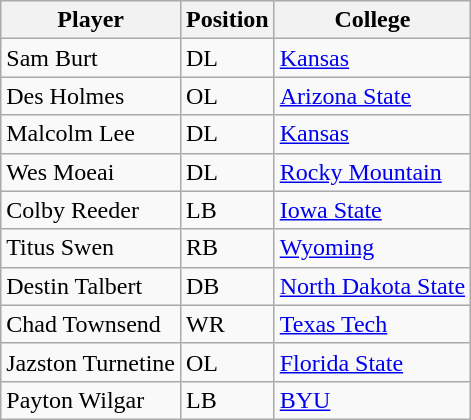<table class="wikitable">
<tr>
<th>Player</th>
<th>Position</th>
<th>College</th>
</tr>
<tr>
<td>Sam Burt</td>
<td>DL</td>
<td><a href='#'>Kansas</a></td>
</tr>
<tr>
<td>Des Holmes</td>
<td>OL</td>
<td><a href='#'>Arizona State</a></td>
</tr>
<tr>
<td>Malcolm Lee</td>
<td>DL</td>
<td><a href='#'>Kansas</a></td>
</tr>
<tr>
<td>Wes Moeai</td>
<td>DL</td>
<td><a href='#'>Rocky Mountain</a></td>
</tr>
<tr>
<td>Colby Reeder</td>
<td>LB</td>
<td><a href='#'>Iowa State</a></td>
</tr>
<tr>
<td>Titus Swen</td>
<td>RB</td>
<td><a href='#'>Wyoming</a></td>
</tr>
<tr>
<td>Destin Talbert</td>
<td>DB</td>
<td><a href='#'>North Dakota State</a></td>
</tr>
<tr>
<td>Chad Townsend</td>
<td>WR</td>
<td><a href='#'>Texas Tech</a></td>
</tr>
<tr>
<td>Jazston Turnetine</td>
<td>OL</td>
<td><a href='#'>Florida State</a></td>
</tr>
<tr>
<td>Payton Wilgar</td>
<td>LB</td>
<td><a href='#'>BYU</a></td>
</tr>
</table>
